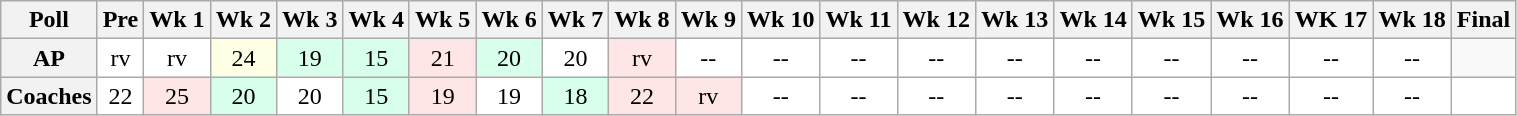<table class="wikitable" style="white-space:nowrap;">
<tr>
<th>Poll</th>
<th>Pre</th>
<th>Wk 1</th>
<th>Wk 2</th>
<th>Wk 3</th>
<th>Wk 4</th>
<th>Wk 5</th>
<th>Wk 6</th>
<th>Wk 7</th>
<th>Wk 8</th>
<th>Wk 9</th>
<th>Wk 10</th>
<th>Wk 11</th>
<th>Wk 12</th>
<th>Wk 13</th>
<th>Wk 14</th>
<th>Wk 15</th>
<th>Wk 16</th>
<th>WK 17</th>
<th>Wk 18</th>
<th>Final</th>
</tr>
<tr style="text-align:center;">
<th>AP</th>
<td style="background:#FFF;">rv</td>
<td style="background:#FFF;">rv</td>
<td style="background:#FFFFE6;">24</td>
<td style="background:#D8FFEB;">19</td>
<td style="background:#D8FFEB;">15</td>
<td style="background:#FFE6E6;">21</td>
<td style="background:#D8FFEB;">20</td>
<td style="background:#FFF;">20</td>
<td style="background:#FFE6E6;">rv</td>
<td style="background:#FFF;">--</td>
<td style="background:#FFF;">--</td>
<td style="background:#FFF;">--</td>
<td style="background:#FFF;">--</td>
<td style="background:#FFF;">--</td>
<td style="background:#FFF;">--</td>
<td style="background:#FFF;">--</td>
<td style="background:#FFF;">--</td>
<td style="background:#FFF;">--</td>
<td style="background:#FFF;">--</td>
</tr>
<tr style="text-align:center;">
<th>Coaches</th>
<td style="background:#FFF;">22</td>
<td style="background:#FFE6E6;">25</td>
<td style="background:#D8FFEB;">20</td>
<td style="background:#FFF;">20</td>
<td style="background:#D8FFEB;">15</td>
<td style="background:#FFE6E6;">19</td>
<td style="background:#FFF;">19</td>
<td style="background:#D8FFEB;">18</td>
<td style="background:#FFE6E6;">22</td>
<td style="background:#FFE6E6;">rv</td>
<td style="background:#FFF;">--</td>
<td style="background:#FFF;">--</td>
<td style="background:#FFF;">--</td>
<td style="background:#FFF;">--</td>
<td style="background:#FFF;">--</td>
<td style="background:#FFF;">--</td>
<td style="background:#FFF;">--</td>
<td style="background:#FFF;">--</td>
<td style="background:#FFF;">--</td>
<td style="background:#FFF;"></td>
</tr>
</table>
